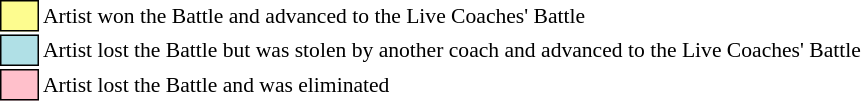<table class="toccolours" style="font-size: 90%; white-space: nowrap;">
<tr>
<td style="background:#FDFC8F; border:1px solid black;">      </td>
<td>Artist won the Battle and advanced to the Live Coaches' Battle</td>
</tr>
<tr>
<td style="background:#B0E0E6; border:1px solid black;">      </td>
<td>Artist lost the Battle but was stolen by another coach and advanced to the Live Coaches' Battle</td>
</tr>
<tr>
<td style="background:#FFC0CB; border:1px solid black;">      </td>
<td>Artist lost the Battle and was eliminated</td>
</tr>
</table>
